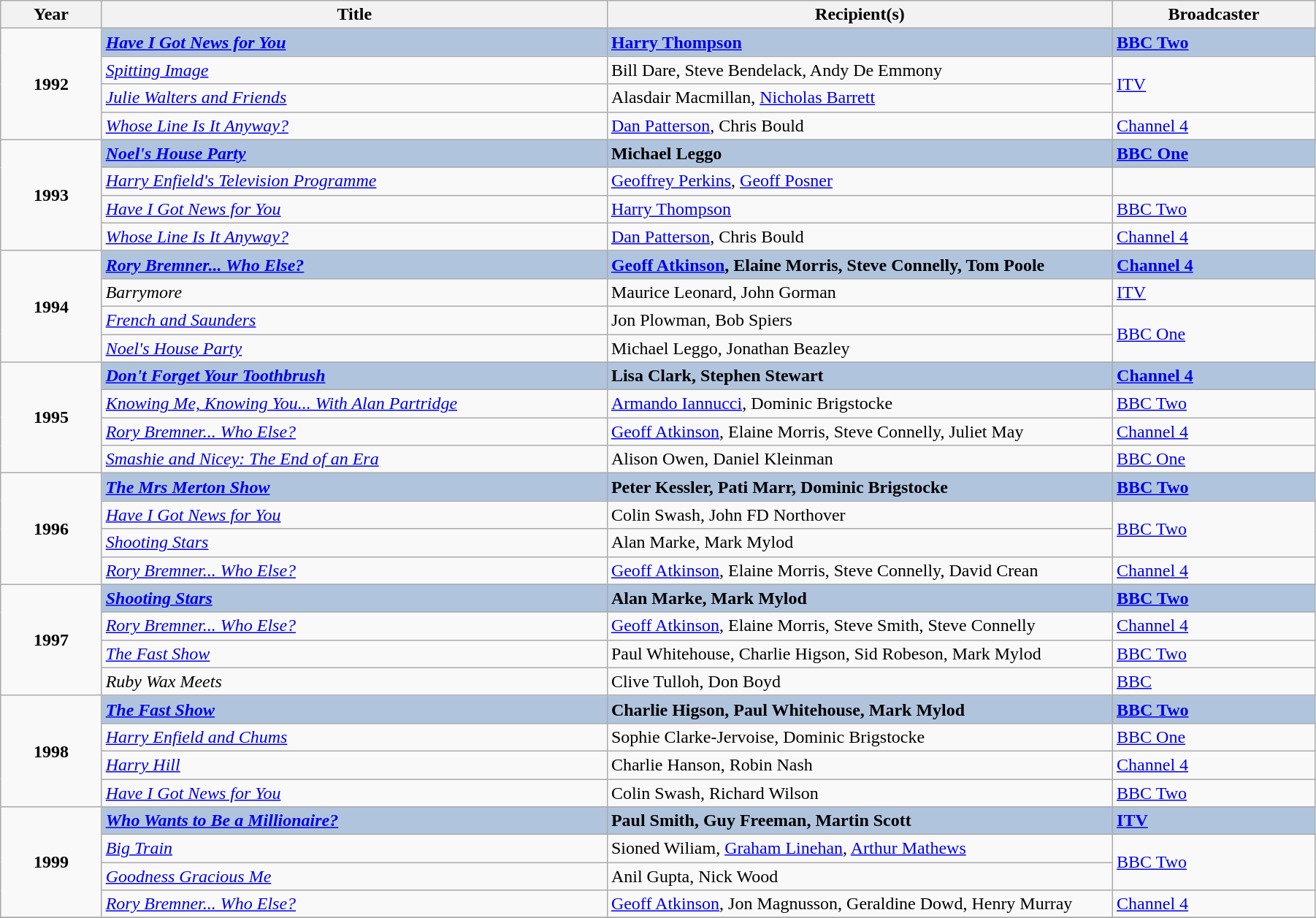<table class="wikitable" width="95%">
<tr>
<th width=5%>Year</th>
<th width=25%>Title</th>
<th width=25%><strong>Recipient(s)</strong></th>
<th width=10%><strong>Broadcaster</strong></th>
</tr>
<tr>
<td rowspan="4" style="text-align:center;"><strong>1992</strong></td>
<td style="background:#B0C4DE;"><strong><em><a href='#'>Have I Got News for You</a></em></strong></td>
<td style="background:#B0C4DE;"><strong><a href='#'>Harry Thompson</a></strong></td>
<td style="background:#B0C4DE;"><strong><a href='#'>BBC Two</a></strong></td>
</tr>
<tr>
<td><em><a href='#'>Spitting Image</a></em></td>
<td>Bill Dare, Steve Bendelack, Andy De Emmony</td>
<td rowspan="2"><a href='#'>ITV</a></td>
</tr>
<tr>
<td><em><a href='#'>Julie Walters and Friends</a></em></td>
<td>Alasdair Macmillan, <a href='#'>Nicholas Barrett</a></td>
</tr>
<tr>
<td><em><a href='#'>Whose Line Is It Anyway?</a></em></td>
<td><a href='#'>Dan Patterson</a>, Chris Bould</td>
<td><a href='#'>Channel 4</a></td>
</tr>
<tr>
<td rowspan="4" style="text-align:center;"><strong>1993</strong></td>
<td style="background:#B0C4DE;"><strong><em><a href='#'>Noel's House Party</a></em></strong></td>
<td style="background:#B0C4DE;"><strong>Michael Leggo</strong></td>
<td style="background:#B0C4DE;"><strong><a href='#'>BBC One</a></strong></td>
</tr>
<tr>
<td><em><a href='#'>Harry Enfield's Television Programme</a></em></td>
<td><a href='#'>Geoffrey Perkins</a>, <a href='#'>Geoff Posner</a></td>
</tr>
<tr>
<td><em><a href='#'>Have I Got News for You</a></em></td>
<td><a href='#'>Harry Thompson</a></td>
<td><a href='#'>BBC Two</a></td>
</tr>
<tr>
<td><em><a href='#'>Whose Line Is It Anyway?</a></em></td>
<td><a href='#'>Dan Patterson</a>, Chris Bould</td>
<td><a href='#'>Channel 4</a></td>
</tr>
<tr>
<td rowspan="4" style="text-align:center;"><strong>1994</strong></td>
<td style="background:#B0C4DE;"><strong><em><a href='#'>Rory Bremner... Who Else?</a></em></strong></td>
<td style="background:#B0C4DE;"><strong><a href='#'>Geoff Atkinson</a>, Elaine Morris, Steve Connelly, Tom Poole</strong></td>
<td style="background:#B0C4DE;"><strong><a href='#'>Channel 4</a></strong></td>
</tr>
<tr>
<td><em>Barrymore</em></td>
<td>Maurice Leonard, John Gorman</td>
<td><a href='#'>ITV</a></td>
</tr>
<tr>
<td><em><a href='#'>French and Saunders</a></em></td>
<td>Jon Plowman, Bob Spiers</td>
<td rowspan="2"><a href='#'>BBC One</a></td>
</tr>
<tr>
<td><em><a href='#'>Noel's House Party</a></em></td>
<td>Michael Leggo, Jonathan Beazley</td>
</tr>
<tr>
<td rowspan="4" style="text-align:center;"><strong>1995</strong></td>
<td style="background:#B0C4DE;"><strong><em><a href='#'>Don't Forget Your Toothbrush</a></em></strong></td>
<td style="background:#B0C4DE;"><strong>Lisa Clark, Stephen Stewart</strong></td>
<td style="background:#B0C4DE;"><strong><a href='#'>Channel 4</a></strong></td>
</tr>
<tr>
<td><em><a href='#'>Knowing Me, Knowing You... With Alan Partridge</a></em></td>
<td><a href='#'>Armando Iannucci</a>, Dominic Brigstocke</td>
<td><a href='#'>BBC Two</a></td>
</tr>
<tr>
<td><em><a href='#'>Rory Bremner... Who Else?</a></em></td>
<td><a href='#'>Geoff Atkinson</a>, Elaine Morris, Steve Connelly, Juliet May</td>
<td><a href='#'>Channel 4</a></td>
</tr>
<tr>
<td><em><a href='#'>Smashie and Nicey: The End of an Era</a></em></td>
<td>Alison Owen, Daniel Kleinman</td>
<td><a href='#'>BBC One</a></td>
</tr>
<tr>
<td rowspan="4" style="text-align:center;"><strong>1996</strong></td>
<td style="background:#B0C4DE;"><strong><em><a href='#'>The Mrs Merton Show</a></em></strong></td>
<td style="background:#B0C4DE;"><strong>Peter Kessler, Pati Marr, Dominic Brigstocke</strong></td>
<td style="background:#B0C4DE;"><strong><a href='#'>BBC Two</a></strong></td>
</tr>
<tr>
<td><em><a href='#'>Have I Got News for You</a></em></td>
<td>Colin Swash, John FD Northover</td>
<td rowspan="2"><a href='#'>BBC Two</a></td>
</tr>
<tr>
<td><em><a href='#'>Shooting Stars</a></em></td>
<td>Alan Marke, Mark Mylod</td>
</tr>
<tr>
<td><em><a href='#'>Rory Bremner... Who Else?</a></em></td>
<td><a href='#'>Geoff Atkinson</a>, Elaine Morris, Steve Connelly, David Crean</td>
<td><a href='#'>Channel 4</a></td>
</tr>
<tr>
<td rowspan="4" style="text-align:center;"><strong>1997</strong></td>
<td style="background:#B0C4DE;"><strong><em><a href='#'>Shooting Stars</a></em></strong></td>
<td style="background:#B0C4DE;"><strong>Alan Marke, Mark Mylod</strong></td>
<td style="background:#B0C4DE;"><strong><a href='#'>BBC Two</a></strong></td>
</tr>
<tr>
<td><em><a href='#'>Rory Bremner... Who Else?</a></em></td>
<td><a href='#'>Geoff Atkinson</a>, Elaine Morris, Steve Smith, Steve Connelly</td>
<td><a href='#'>Channel 4</a></td>
</tr>
<tr>
<td><em><a href='#'>The Fast Show</a></em></td>
<td>Paul Whitehouse, Charlie Higson, Sid Robeson, Mark Mylod</td>
<td><a href='#'>BBC Two</a></td>
</tr>
<tr>
<td><em>Ruby Wax Meets</em></td>
<td>Clive Tulloh, Don Boyd</td>
<td><a href='#'>BBC</a></td>
</tr>
<tr>
<td rowspan="4" style="text-align:center;"><strong>1998</strong></td>
<td style="background:#B0C4DE;"><strong><em><a href='#'>The Fast Show</a></em></strong></td>
<td style="background:#B0C4DE;"><strong>Charlie Higson, Paul Whitehouse, Mark Mylod</strong></td>
<td style="background:#B0C4DE;"><strong><a href='#'>BBC Two</a></strong></td>
</tr>
<tr>
<td><em><a href='#'>Harry Enfield and Chums</a></em></td>
<td>Sophie Clarke-Jervoise, Dominic Brigstocke</td>
<td><a href='#'>BBC One</a></td>
</tr>
<tr>
<td><em><a href='#'>Harry Hill</a></em></td>
<td>Charlie Hanson, Robin Nash</td>
<td><a href='#'>Channel 4</a></td>
</tr>
<tr>
<td><em><a href='#'>Have I Got News for You</a></em></td>
<td>Colin Swash, Richard Wilson</td>
<td><a href='#'>BBC Two</a></td>
</tr>
<tr>
<td rowspan="4" style="text-align:center;"><strong>1999</strong></td>
<td style="background:#B0C4DE;"><strong><em><a href='#'>Who Wants to Be a Millionaire?</a></em></strong></td>
<td style="background:#B0C4DE;"><strong>Paul Smith, Guy Freeman, Martin Scott</strong></td>
<td style="background:#B0C4DE;"><strong><a href='#'>ITV</a></strong></td>
</tr>
<tr>
<td><em><a href='#'>Big Train</a></em></td>
<td>Sioned Wiliam, <a href='#'>Graham Linehan</a>, <a href='#'>Arthur Mathews</a></td>
<td rowspan="2"><a href='#'>BBC Two</a></td>
</tr>
<tr>
<td><em><a href='#'>Goodness Gracious Me</a></em></td>
<td>Anil Gupta, Nick Wood</td>
</tr>
<tr>
<td><em><a href='#'>Rory Bremner... Who Else?</a></em></td>
<td><a href='#'>Geoff Atkinson</a>, Jon Magnusson, Geraldine Dowd, Henry Murray</td>
<td><a href='#'>Channel 4</a></td>
</tr>
<tr>
</tr>
</table>
